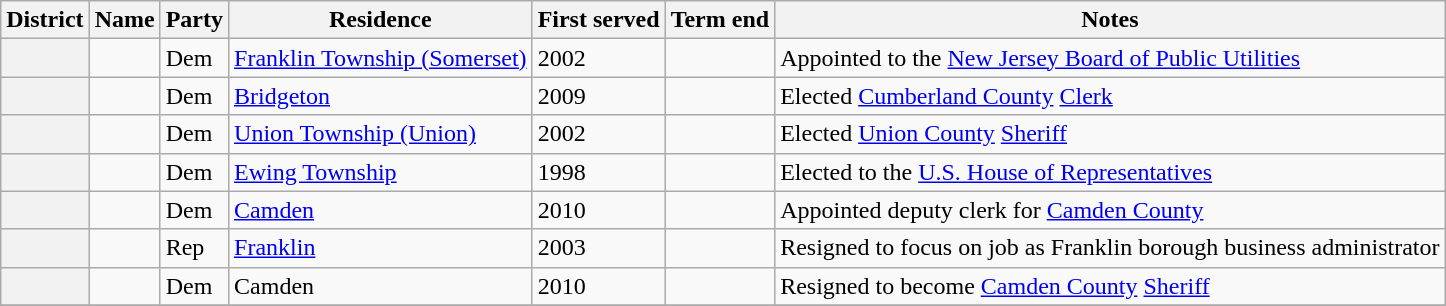<table class="wikitable sortable">
<tr>
<th>District</th>
<th>Name</th>
<th>Party</th>
<th>Residence</th>
<th>First served</th>
<th>Term end</th>
<th class="unsortable">Notes</th>
</tr>
<tr>
<th></th>
<td></td>
<td>Dem</td>
<td><a href='#'>Franklin Township (Somerset)</a></td>
<td>2002</td>
<td></td>
<td>Appointed to the <a href='#'>New Jersey Board of Public Utilities</a></td>
</tr>
<tr>
<th></th>
<td></td>
<td>Dem</td>
<td><a href='#'>Bridgeton</a></td>
<td>2009</td>
<td></td>
<td>Elected <a href='#'>Cumberland County</a> <a href='#'>Clerk</a></td>
</tr>
<tr>
<th></th>
<td></td>
<td>Dem</td>
<td><a href='#'>Union Township (Union)</a></td>
<td>2002</td>
<td></td>
<td>Elected <a href='#'>Union County</a> <a href='#'>Sheriff</a></td>
</tr>
<tr>
<th></th>
<td></td>
<td>Dem</td>
<td><a href='#'>Ewing Township</a></td>
<td>1998</td>
<td></td>
<td>Elected to the <a href='#'>U.S. House of Representatives</a></td>
</tr>
<tr>
<th></th>
<td></td>
<td>Dem</td>
<td><a href='#'>Camden</a></td>
<td>2010</td>
<td></td>
<td>Appointed deputy clerk for <a href='#'>Camden County</a></td>
</tr>
<tr>
<th></th>
<td></td>
<td>Rep</td>
<td><a href='#'>Franklin</a></td>
<td>2003</td>
<td></td>
<td>Resigned to focus on job as Franklin borough business administrator</td>
</tr>
<tr>
<th></th>
<td></td>
<td>Dem</td>
<td>Camden</td>
<td>2010</td>
<td></td>
<td>Resigned to become <a href='#'>Camden County</a> <a href='#'>Sheriff</a></td>
</tr>
<tr>
</tr>
</table>
